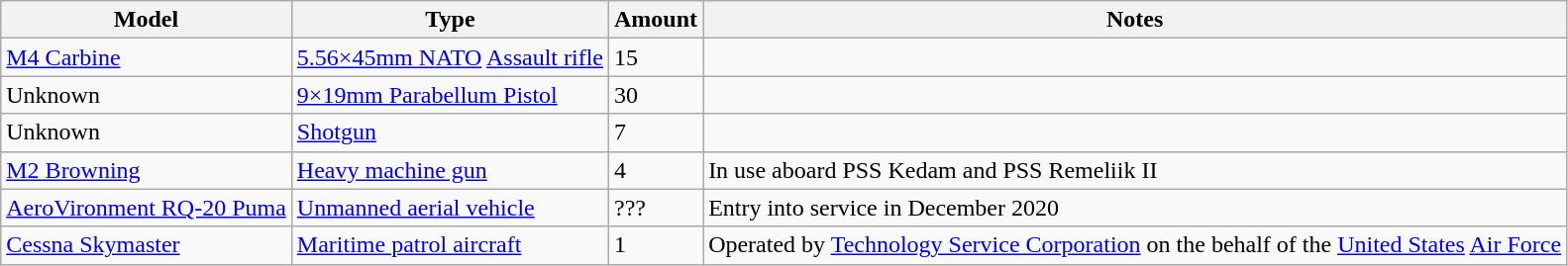<table class="wikitable">
<tr>
<th>Model</th>
<th>Type</th>
<th>Amount</th>
<th>Notes</th>
</tr>
<tr>
<td><a href='#'>M4 Carbine</a></td>
<td><a href='#'>5.56×45mm NATO</a> <a href='#'>Assault rifle</a></td>
<td>15</td>
<td></td>
</tr>
<tr>
<td>Unknown</td>
<td><a href='#'>9×19mm Parabellum Pistol</a></td>
<td>30</td>
<td></td>
</tr>
<tr>
<td>Unknown</td>
<td><a href='#'>Shotgun</a></td>
<td>7</td>
<td></td>
</tr>
<tr>
<td><a href='#'>M2 Browning</a></td>
<td><a href='#'>Heavy machine gun</a></td>
<td>4</td>
<td>In use aboard PSS Kedam and PSS Remeliik II</td>
</tr>
<tr>
<td><a href='#'>AeroVironment RQ-20 Puma</a></td>
<td><a href='#'>Unmanned aerial vehicle</a></td>
<td>???</td>
<td>Entry into service in December 2020</td>
</tr>
<tr>
<td><a href='#'>Cessna Skymaster</a></td>
<td><a href='#'>Maritime patrol aircraft</a></td>
<td>1</td>
<td>Operated by <a href='#'>Technology Service Corporation</a> on the behalf of the <a href='#'>United States</a> <a href='#'>Air Force</a></td>
</tr>
</table>
